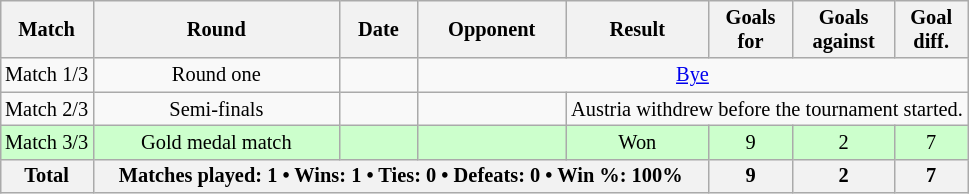<table class="wikitable sortable" style="text-align: center; font-size: 85%; margin-left: 1em;">
<tr>
<th>Match</th>
<th>Round</th>
<th>Date</th>
<th>Opponent</th>
<th>Result</th>
<th>Goals<br>for</th>
<th>Goals<br>against</th>
<th>Goal<br>diff.</th>
</tr>
<tr>
<td>Match 1/3</td>
<td>Round one</td>
<td style="text-align: right;"></td>
<td colspan="5"><a href='#'>Bye</a></td>
</tr>
<tr>
<td>Match 2/3</td>
<td>Semi-finals</td>
<td style="text-align: right;"></td>
<td style="text-align: left;"></td>
<td colspan="4">Austria withdrew before the tournament started.</td>
</tr>
<tr style="background-color: #ccffcc;">
<td>Match 3/3</td>
<td>Gold medal match</td>
<td style="text-align: right;"></td>
<td style="text-align: left;"></td>
<td>Won</td>
<td>9</td>
<td>2</td>
<td>7</td>
</tr>
<tr>
<th>Total</th>
<th colspan="4">Matches played: 1 • Wins: 1 • Ties: 0 • Defeats: 0 • Win %: 100%</th>
<th>9</th>
<th>2</th>
<th>7</th>
</tr>
</table>
